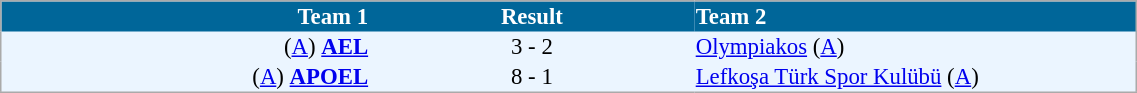<table cellspacing="0" style="background: #EBF5FF; border: 1px #aaa solid; border-collapse: collapse; font-size: 95%;" width=60%>
<tr bgcolor=#006699 style="color:white;">
<th width=25% align="right">Team 1</th>
<th width=22% align="center">Result</th>
<th width=30% align="left">Team 2</th>
</tr>
<tr>
<td align=right>(<a href='#'>A</a>) <strong><a href='#'>AEL</a></strong></td>
<td align=center>3 - 2</td>
<td align=left><a href='#'>Olympiakos</a> (<a href='#'>A</a>)</td>
</tr>
<tr>
<td align=right>(<a href='#'>A</a>) <strong><a href='#'>APOEL</a></strong></td>
<td align=center>8 - 1</td>
<td align=left><a href='#'>Lefkoşa Türk Spor Kulübü</a> (<a href='#'>A</a>)</td>
</tr>
<tr>
</tr>
</table>
